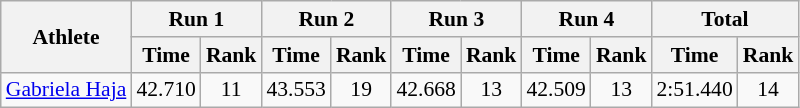<table class="wikitable" border="1" style="font-size:90%">
<tr>
<th rowspan="2">Athlete</th>
<th colspan="2">Run 1</th>
<th colspan="2">Run 2</th>
<th colspan="2">Run 3</th>
<th colspan="2">Run 4</th>
<th colspan="2">Total</th>
</tr>
<tr>
<th>Time</th>
<th>Rank</th>
<th>Time</th>
<th>Rank</th>
<th>Time</th>
<th>Rank</th>
<th>Time</th>
<th>Rank</th>
<th>Time</th>
<th>Rank</th>
</tr>
<tr>
<td><a href='#'>Gabriela Haja</a></td>
<td align="center">42.710</td>
<td align="center">11</td>
<td align="center">43.553</td>
<td align="center">19</td>
<td align="center">42.668</td>
<td align="center">13</td>
<td align="center">42.509</td>
<td align="center">13</td>
<td align="center">2:51.440</td>
<td align="center">14</td>
</tr>
</table>
